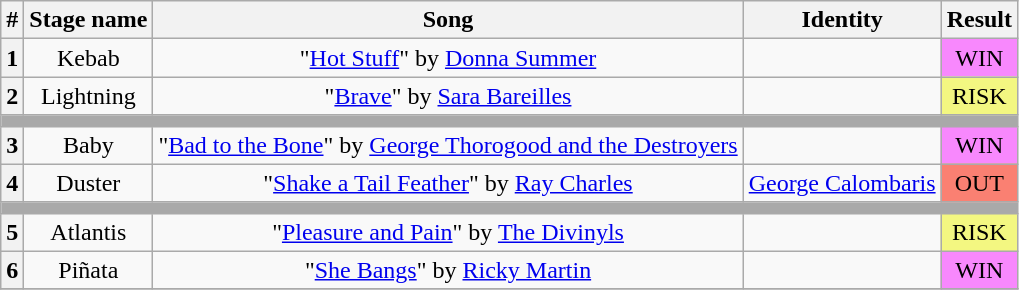<table class="wikitable plainrowheaders" style="text-align: center;">
<tr>
<th>#</th>
<th>Stage name</th>
<th>Song</th>
<th>Identity</th>
<th>Result</th>
</tr>
<tr>
<th>1</th>
<td>Kebab</td>
<td>"<a href='#'>Hot Stuff</a>" by <a href='#'>Donna Summer</a></td>
<td></td>
<td bgcolor=#F888FD>WIN</td>
</tr>
<tr>
<th>2</th>
<td>Lightning</td>
<td>"<a href='#'>Brave</a>" by <a href='#'>Sara Bareilles</a></td>
<td></td>
<td bgcolor=#F3F781>RISK</td>
</tr>
<tr>
<td colspan="5" style="background:darkgray"></td>
</tr>
<tr>
<th>3</th>
<td>Baby</td>
<td>"<a href='#'>Bad to the Bone</a>" by <a href='#'>George Thorogood and the Destroyers</a></td>
<td></td>
<td bgcolor=#F888FD>WIN</td>
</tr>
<tr>
<th>4</th>
<td>Duster</td>
<td>"<a href='#'>Shake a Tail Feather</a>" by <a href='#'>Ray Charles</a></td>
<td><a href='#'>George Calombaris</a></td>
<td bgcolor=salmon>OUT</td>
</tr>
<tr>
<td colspan="5" style="background:darkgray"></td>
</tr>
<tr>
<th>5</th>
<td>Atlantis</td>
<td>"<a href='#'>Pleasure and Pain</a>" by <a href='#'>The Divinyls</a></td>
<td></td>
<td bgcolor=#F3F781>RISK</td>
</tr>
<tr>
<th>6</th>
<td>Piñata</td>
<td>"<a href='#'>She Bangs</a>" by <a href='#'>Ricky Martin</a></td>
<td></td>
<td bgcolor=#F888FD>WIN</td>
</tr>
<tr>
</tr>
</table>
